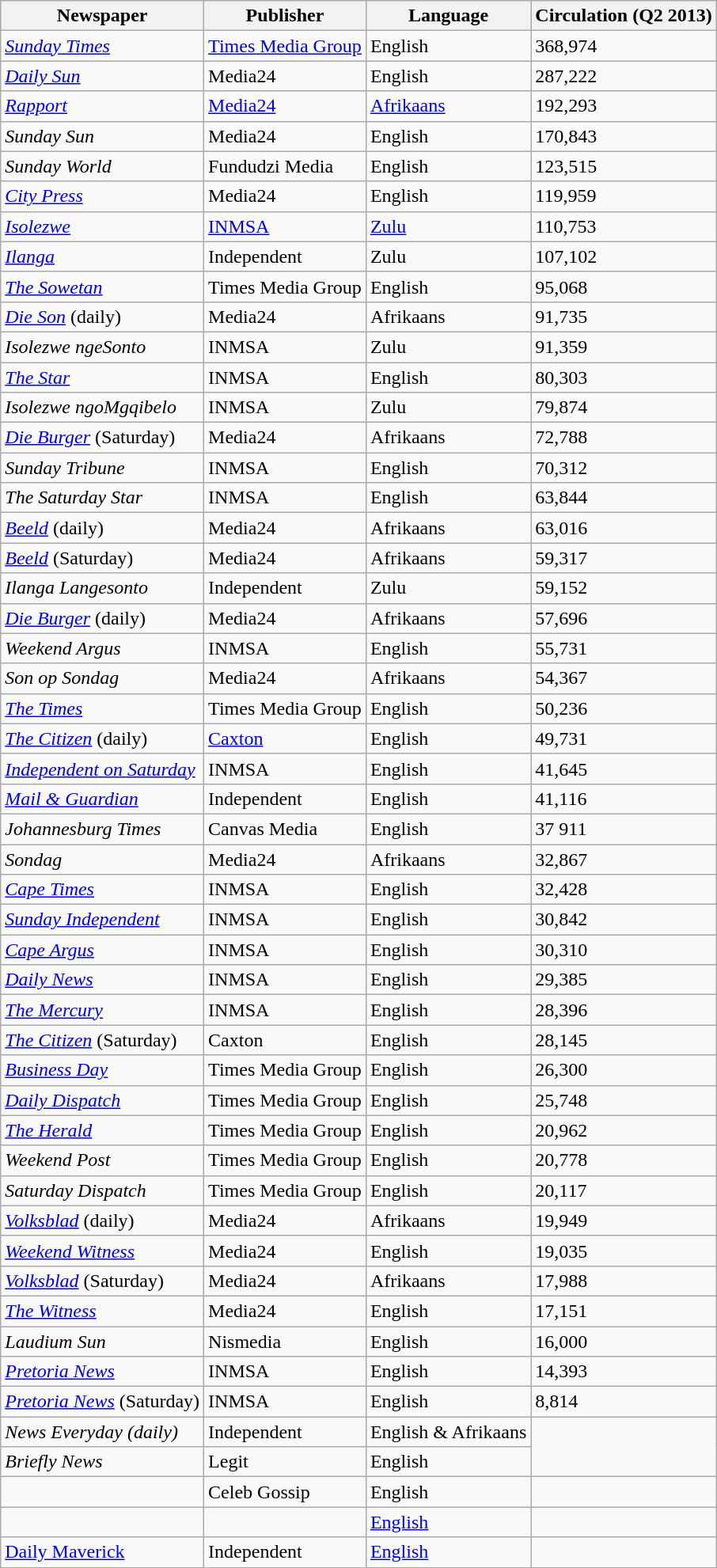<table class="wikitable sortable">
<tr>
<th>Newspaper</th>
<th>Publisher</th>
<th>Language</th>
<th>Circulation (Q2 2013)</th>
</tr>
<tr>
<td><em><a href='#'>Sunday Times</a></em></td>
<td><a href='#'>Times Media Group</a></td>
<td>English</td>
<td>368,974</td>
</tr>
<tr>
<td><em><a href='#'>Daily Sun</a></em></td>
<td>Media24</td>
<td>English</td>
<td>287,222</td>
</tr>
<tr>
<td><em><a href='#'>Rapport</a></em></td>
<td><a href='#'>Media24</a></td>
<td><a href='#'>Afrikaans</a></td>
<td>192,293</td>
</tr>
<tr>
<td><em>Sunday Sun</em></td>
<td>Media24</td>
<td>English</td>
<td>170,843</td>
</tr>
<tr>
<td><em>Sunday World</em></td>
<td>Fundudzi Media</td>
<td>English</td>
<td>123,515</td>
</tr>
<tr>
<td><em><a href='#'>City Press</a></em></td>
<td>Media24</td>
<td>English</td>
<td>119,959</td>
</tr>
<tr>
<td><em><a href='#'>Isolezwe</a></em></td>
<td><a href='#'>INMSA</a></td>
<td><a href='#'>Zulu</a></td>
<td>110,753</td>
</tr>
<tr>
<td><em><a href='#'>Ilanga</a></em></td>
<td>Independent</td>
<td>Zulu</td>
<td>107,102</td>
</tr>
<tr>
<td><em><a href='#'>The Sowetan</a></em></td>
<td>Times Media Group</td>
<td>English</td>
<td>95,068</td>
</tr>
<tr>
<td><em><a href='#'>Die Son</a></em> (daily)</td>
<td>Media24</td>
<td>Afrikaans</td>
<td>91,735</td>
</tr>
<tr>
<td><em>Isolezwe ngeSonto</em></td>
<td>INMSA</td>
<td>Zulu</td>
<td>91,359</td>
</tr>
<tr>
<td><em><a href='#'>The Star</a></em></td>
<td>INMSA</td>
<td>English</td>
<td>80,303</td>
</tr>
<tr>
<td><em>Isolezwe ngoMgqibelo</em></td>
<td>INMSA</td>
<td>Zulu</td>
<td>79,874</td>
</tr>
<tr>
<td><em><a href='#'>Die Burger</a></em> (Saturday)</td>
<td>Media24</td>
<td>Afrikaans</td>
<td>72,788</td>
</tr>
<tr>
<td><em>Sunday Tribune</em></td>
<td>INMSA</td>
<td>English</td>
<td>70,312</td>
</tr>
<tr>
<td><em>The Saturday Star</em></td>
<td>INMSA</td>
<td>English</td>
<td>63,844</td>
</tr>
<tr>
<td><em><a href='#'>Beeld</a></em> (daily)</td>
<td>Media24</td>
<td>Afrikaans</td>
<td>63,016</td>
</tr>
<tr>
<td><em><a href='#'>Beeld</a></em> (Saturday)</td>
<td>Media24</td>
<td>Afrikaans</td>
<td>59,317</td>
</tr>
<tr>
<td><em>Ilanga Langesonto</em></td>
<td>Independent</td>
<td>Zulu</td>
<td>59,152</td>
</tr>
<tr>
<td><em><a href='#'>Die Burger</a></em> (daily)</td>
<td>Media24</td>
<td>Afrikaans</td>
<td>57,696</td>
</tr>
<tr>
<td><em>Weekend Argus</em></td>
<td>INMSA</td>
<td>English</td>
<td>55,731</td>
</tr>
<tr>
<td><em>Son op Sondag</em></td>
<td>Media24</td>
<td>Afrikaans</td>
<td>54,367</td>
</tr>
<tr>
<td><em><a href='#'>The Times</a></em></td>
<td>Times Media Group</td>
<td>English</td>
<td>50,236</td>
</tr>
<tr>
<td><em><a href='#'>The Citizen</a></em> (daily)</td>
<td><a href='#'>Caxton</a></td>
<td>English</td>
<td>49,731</td>
</tr>
<tr>
<td><em><a href='#'>Independent on Saturday</a></em></td>
<td>INMSA</td>
<td>English</td>
<td>41,645</td>
</tr>
<tr>
<td><em><a href='#'>Mail & Guardian</a></em></td>
<td>Independent</td>
<td>English</td>
<td>41,116</td>
</tr>
<tr>
<td><em>Johannesburg Times</em></td>
<td>Canvas Media</td>
<td>English</td>
<td>37 911</td>
</tr>
<tr>
<td><em>Sondag</em></td>
<td>Media24</td>
<td>Afrikaans</td>
<td>32,867</td>
</tr>
<tr>
<td><em><a href='#'>Cape Times</a></em></td>
<td>INMSA</td>
<td>English</td>
<td>32,428</td>
</tr>
<tr>
<td><em><a href='#'>Sunday Independent</a></em></td>
<td>INMSA</td>
<td>English</td>
<td>30,842</td>
</tr>
<tr>
<td><em><a href='#'>Cape Argus</a></em></td>
<td>INMSA</td>
<td>English</td>
<td>30,310</td>
</tr>
<tr>
<td><em><a href='#'>Daily News</a></em></td>
<td>INMSA</td>
<td>English</td>
<td>29,385</td>
</tr>
<tr>
<td><em><a href='#'>The Mercury</a></em></td>
<td>INMSA</td>
<td>English</td>
<td>28,396</td>
</tr>
<tr>
<td><em><a href='#'>The Citizen</a></em> (Saturday)</td>
<td>Caxton</td>
<td>English</td>
<td>28,145</td>
</tr>
<tr>
<td><em><a href='#'>Business Day</a></em></td>
<td>Times Media Group</td>
<td>English</td>
<td>26,300</td>
</tr>
<tr>
<td><em><a href='#'>Daily Dispatch</a></em></td>
<td>Times Media Group</td>
<td>English</td>
<td>25,748</td>
</tr>
<tr>
<td><em><a href='#'>The Herald</a></em></td>
<td>Times Media Group</td>
<td>English</td>
<td>20,962</td>
</tr>
<tr>
<td><em>Weekend Post</em></td>
<td>Times Media Group</td>
<td>English</td>
<td>20,778</td>
</tr>
<tr>
<td><em>Saturday Dispatch</em></td>
<td>Times Media Group</td>
<td>English</td>
<td>20,117</td>
</tr>
<tr>
<td><em><a href='#'>Volksblad</a></em> (daily)</td>
<td>Media24</td>
<td>Afrikaans</td>
<td>19,949</td>
</tr>
<tr>
<td><em><a href='#'>Weekend Witness</a></em></td>
<td>Media24</td>
<td>English</td>
<td>19,035</td>
</tr>
<tr>
<td><em><a href='#'>Volksblad</a></em> (Saturday)</td>
<td>Media24</td>
<td>Afrikaans</td>
<td>17,988</td>
</tr>
<tr>
<td><em><a href='#'>The Witness</a></em></td>
<td>Media24</td>
<td>English</td>
<td>17,151</td>
</tr>
<tr>
<td><em>Laudium Sun</em></td>
<td>Nismedia</td>
<td>English</td>
<td>16,000</td>
</tr>
<tr>
<td><em><a href='#'>Pretoria News</a></em></td>
<td>INMSA</td>
<td>English</td>
<td>14,393</td>
</tr>
<tr>
<td><em><a href='#'>Pretoria News</a></em> (Saturday)</td>
<td>INMSA</td>
<td>English</td>
<td>8,814</td>
</tr>
<tr>
<td><em>News Everyday (daily)</em></td>
<td>Independent</td>
<td>English & Afrikaans</td>
</tr>
<tr>
<td><em>Briefly News</em></td>
<td>Legit</td>
<td>English</td>
</tr>
<tr>
<td><em></em></td>
<td>Celeb Gossip</td>
<td>English</td>
<td></td>
</tr>
<tr>
<td></td>
<td></td>
<td><a href='#'>English</a></td>
<td></td>
</tr>
<tr>
<td><a href='#'>Daily Maverick</a></td>
<td>Independent</td>
<td><a href='#'>English</a></td>
<td></td>
</tr>
</table>
